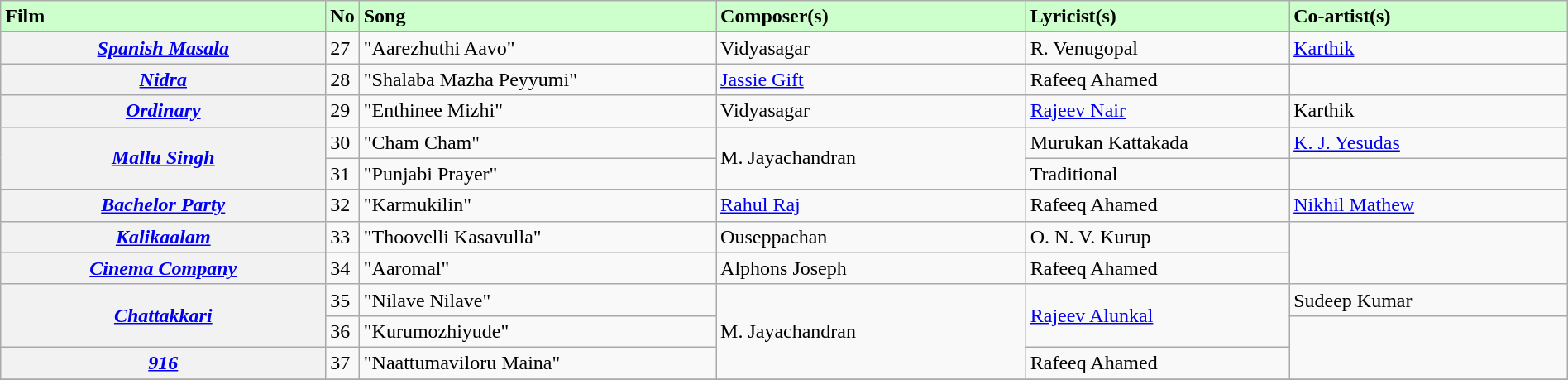<table class="wikitable plainrowheaders" width="100%" textcolor:#000;">
<tr style="background:#cfc; text-align:"center;">
<td scope="col" width=21%><strong>Film</strong></td>
<td><strong>No</strong></td>
<td scope="col" width=23%><strong>Song</strong></td>
<td scope="col" width=20%><strong>Composer(s)</strong></td>
<td scope="col" width=17%><strong>Lyricist(s)</strong></td>
<td scope="col" width=18%><strong>Co-artist(s)</strong></td>
</tr>
<tr>
<th><em><a href='#'>Spanish Masala</a></em></th>
<td>27</td>
<td>"Aarezhuthi Aavo"</td>
<td>Vidyasagar</td>
<td>R. Venugopal</td>
<td><a href='#'>Karthik</a></td>
</tr>
<tr>
<th><em><a href='#'>Nidra</a></em></th>
<td>28</td>
<td>"Shalaba Mazha Peyyumi"</td>
<td><a href='#'>Jassie Gift</a></td>
<td>Rafeeq Ahamed</td>
<td></td>
</tr>
<tr>
<th><em><a href='#'>Ordinary</a></em></th>
<td>29</td>
<td>"Enthinee Mizhi"</td>
<td>Vidyasagar</td>
<td><a href='#'>Rajeev Nair</a></td>
<td>Karthik</td>
</tr>
<tr>
<th rowspan="2"><em><a href='#'>Mallu Singh</a></em></th>
<td>30</td>
<td>"Cham Cham"</td>
<td rowspan="2">M. Jayachandran</td>
<td>Murukan Kattakada</td>
<td><a href='#'>K. J. Yesudas</a></td>
</tr>
<tr>
<td>31</td>
<td>"Punjabi Prayer"</td>
<td>Traditional</td>
<td></td>
</tr>
<tr>
<th><em><a href='#'>Bachelor Party</a></em></th>
<td>32</td>
<td>"Karmukilin"</td>
<td><a href='#'>Rahul Raj</a></td>
<td>Rafeeq Ahamed</td>
<td><a href='#'>Nikhil Mathew</a></td>
</tr>
<tr>
<th><em><a href='#'>Kalikaalam</a></em></th>
<td>33</td>
<td>"Thoovelli Kasavulla"</td>
<td>Ouseppachan</td>
<td>O. N. V. Kurup</td>
<td rowspan="2"></td>
</tr>
<tr>
<th><em><a href='#'>Cinema Company</a></em></th>
<td>34</td>
<td>"Aaromal"</td>
<td>Alphons Joseph</td>
<td>Rafeeq Ahamed</td>
</tr>
<tr>
<th rowspan="2"><em><a href='#'>Chattakkari</a></em></th>
<td>35</td>
<td>"Nilave Nilave"</td>
<td rowspan="3">M. Jayachandran</td>
<td rowspan="2"><a href='#'>Rajeev Alunkal</a></td>
<td>Sudeep Kumar</td>
</tr>
<tr>
<td>36</td>
<td>"Kurumozhiyude"</td>
<td rowspan="2"></td>
</tr>
<tr>
<th><em><a href='#'>916</a></em></th>
<td>37</td>
<td>"Naattumaviloru Maina"</td>
<td>Rafeeq Ahamed</td>
</tr>
<tr>
</tr>
</table>
